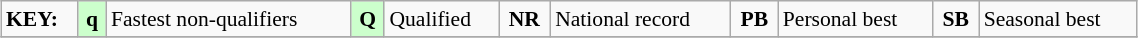<table class="wikitable" style="margin:0.5em auto; font-size:90%;position:relative;" width=60%>
<tr>
<td><strong>KEY:</strong></td>
<td bgcolor=ccffcc align=center><strong>q</strong></td>
<td>Fastest non-qualifiers</td>
<td bgcolor=ccffcc align=center><strong>Q</strong></td>
<td>Qualified</td>
<td align=center><strong>NR</strong></td>
<td>National record</td>
<td align=center><strong>PB</strong></td>
<td>Personal best</td>
<td align=center><strong>SB</strong></td>
<td>Seasonal best</td>
</tr>
<tr>
</tr>
</table>
